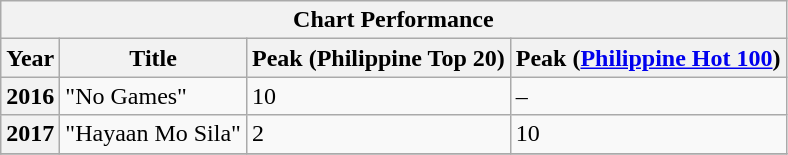<table class="wikitable sortable plainrowheaders">
<tr>
<th colspan="4">Chart Performance</th>
</tr>
<tr>
<th>Year</th>
<th>Title</th>
<th>Peak (Philippine Top 20)</th>
<th>Peak (<a href='#'>Philippine Hot 100</a>)</th>
</tr>
<tr>
<th scope="row">2016</th>
<td>"No Games"</td>
<td>10</td>
<td>–</td>
</tr>
<tr>
<th scope="row">2017</th>
<td>"Hayaan Mo Sila"</td>
<td>2</td>
<td>10</td>
</tr>
<tr>
</tr>
</table>
